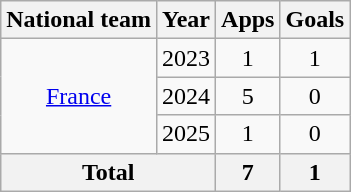<table class="wikitable" style="text-align: center;">
<tr>
<th>National team</th>
<th>Year</th>
<th>Apps</th>
<th>Goals</th>
</tr>
<tr>
<td rowspan="3"><a href='#'>France</a></td>
<td>2023</td>
<td>1</td>
<td>1</td>
</tr>
<tr>
<td>2024</td>
<td>5</td>
<td>0</td>
</tr>
<tr>
<td>2025</td>
<td>1</td>
<td>0</td>
</tr>
<tr>
<th colspan="2">Total</th>
<th>7</th>
<th>1</th>
</tr>
</table>
